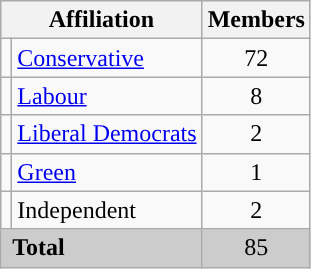<table class="wikitable">
<tr>
<th colspan="2">Affiliation</th>
<th>Members</th>
</tr>
<tr>
<td style="color:inherit;background:"></td>
<td><a href='#'>Conservative</a></td>
<td style="text-align:center;">72</td>
</tr>
<tr>
<td style="color:inherit;background:"></td>
<td><a href='#'>Labour</a></td>
<td style="text-align:center;">8</td>
</tr>
<tr>
<td style="color:inherit;background:"></td>
<td><a href='#'>Liberal Democrats</a></td>
<td style="text-align:center;">2</td>
</tr>
<tr>
<td style="color:inherit;background:"></td>
<td><a href='#'>Green</a></td>
<td style="text-align:center;">1</td>
</tr>
<tr>
<td style="color:inherit;background:"></td>
<td>Independent</td>
<td style="text-align:center;">2</td>
</tr>
<tr style="background:#ccc;">
<td colspan="2"> <strong>Total</strong></td>
<td style="text-align:center;">85</td>
</tr>
</table>
